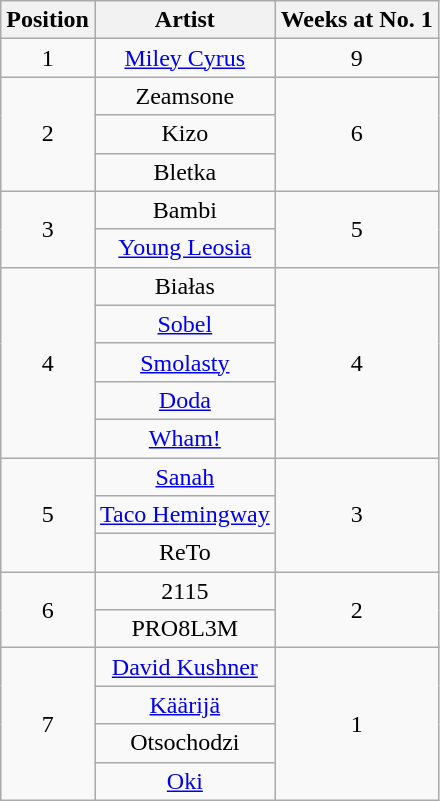<table class="wikitable plainrowheaders" style="text-align:center;">
<tr>
<th>Position</th>
<th>Artist</th>
<th>Weeks at No. 1</th>
</tr>
<tr>
<td>1</td>
<td><a href='#'>Miley Cyrus</a></td>
<td>9</td>
</tr>
<tr>
<td rowspan="3">2</td>
<td>Zeamsone</td>
<td rowspan="3">6</td>
</tr>
<tr>
<td>Kizo</td>
</tr>
<tr>
<td>Bletka</td>
</tr>
<tr>
<td rowspan="2">3</td>
<td>Bambi</td>
<td rowspan="2">5</td>
</tr>
<tr>
<td><a href='#'>Young Leosia</a></td>
</tr>
<tr>
<td rowspan="5">4</td>
<td>Białas</td>
<td rowspan="5">4</td>
</tr>
<tr>
<td><a href='#'>Sobel</a></td>
</tr>
<tr>
<td><a href='#'>Smolasty</a></td>
</tr>
<tr>
<td><a href='#'>Doda</a></td>
</tr>
<tr>
<td><a href='#'>Wham!</a></td>
</tr>
<tr>
<td rowspan="3">5</td>
<td><a href='#'>Sanah</a></td>
<td rowspan="3">3</td>
</tr>
<tr>
<td><a href='#'>Taco Hemingway</a></td>
</tr>
<tr>
<td>ReTo</td>
</tr>
<tr>
<td rowspan="2">6</td>
<td>2115</td>
<td rowspan="2">2</td>
</tr>
<tr>
<td>PRO8L3M</td>
</tr>
<tr>
<td rowspan="4">7</td>
<td><a href='#'>David Kushner</a></td>
<td rowspan="4">1</td>
</tr>
<tr>
<td><a href='#'>Käärijä</a></td>
</tr>
<tr>
<td>Otsochodzi</td>
</tr>
<tr>
<td><a href='#'>Oki</a></td>
</tr>
</table>
